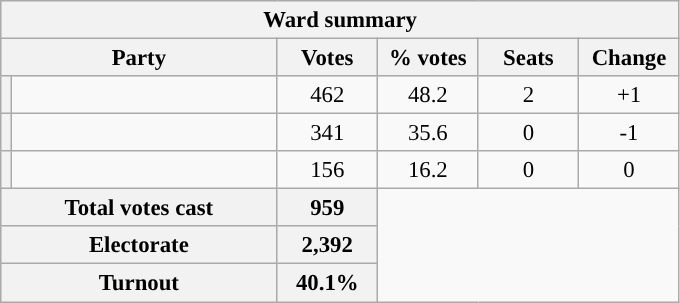<table class="wikitable" style="font-size: 95%;">
<tr style="background-color:#E9E9E9">
<th colspan="6">Ward summary</th>
</tr>
<tr style="background-color:#E9E9E9">
<th colspan="2">Party</th>
<th style="width: 60px">Votes</th>
<th style="width: 60px">% votes</th>
<th style="width: 60px">Seats</th>
<th style="width: 60px">Change</th>
</tr>
<tr>
<th style="background-color: "></th>
<td style="width: 170px"><a href='#'></a></td>
<td align="center">462</td>
<td align="center">48.2</td>
<td align="center">2</td>
<td align="center">+1</td>
</tr>
<tr>
<th style="background-color: "></th>
<td style="width: 170px"><a href='#'></a></td>
<td align="center">341</td>
<td align="center">35.6</td>
<td align="center">0</td>
<td align="center">-1</td>
</tr>
<tr>
<th style="background-color: "></th>
<td style="width: 170px"><a href='#'></a></td>
<td align="center">156</td>
<td align="center">16.2</td>
<td align="center">0</td>
<td align="center">0</td>
</tr>
<tr style="background-color:#E9E9E9">
<th colspan="2">Total votes cast</th>
<th style="width: 60px">959</th>
</tr>
<tr style="background-color:#E9E9E9">
<th colspan="2">Electorate</th>
<th style="width: 60px">2,392</th>
</tr>
<tr style="background-color:#E9E9E9">
<th colspan="2">Turnout</th>
<th style="width: 60px">40.1%</th>
</tr>
</table>
